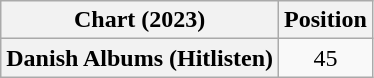<table class="wikitable plainrowheaders" style="text-align:center">
<tr>
<th scope="col">Chart (2023)</th>
<th scope="col">Position</th>
</tr>
<tr>
<th scope="row">Danish Albums (Hitlisten)</th>
<td>45</td>
</tr>
</table>
